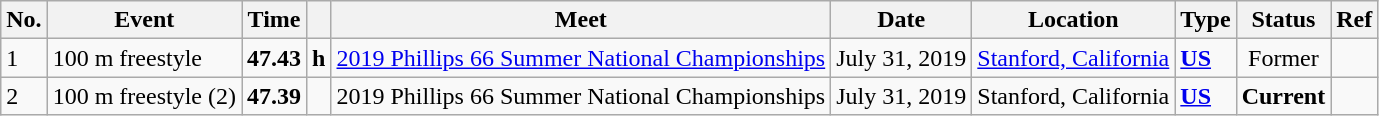<table class="wikitable sortable">
<tr>
<th>No.</th>
<th>Event</th>
<th>Time</th>
<th></th>
<th>Meet</th>
<th>Date</th>
<th>Location</th>
<th>Type</th>
<th>Status</th>
<th>Ref</th>
</tr>
<tr>
<td>1</td>
<td>100 m freestyle</td>
<td style="text-align:center;"><strong>47.43</strong></td>
<td><strong>h</strong></td>
<td><a href='#'>2019 Phillips 66 Summer National Championships</a></td>
<td>July 31, 2019</td>
<td><a href='#'>Stanford, California</a></td>
<td><strong><a href='#'>US</a></strong></td>
<td style="text-align:center;">Former</td>
<td style="text-align:center;"></td>
</tr>
<tr>
<td>2</td>
<td>100 m freestyle (2)</td>
<td style="text-align:center;"><strong>47.39</strong></td>
<td></td>
<td>2019 Phillips 66 Summer National Championships</td>
<td>July 31, 2019</td>
<td>Stanford, California</td>
<td><strong><a href='#'>US</a></strong></td>
<td style="text-align:center;"><strong>Current</strong></td>
<td style="text-align:center;"></td>
</tr>
</table>
